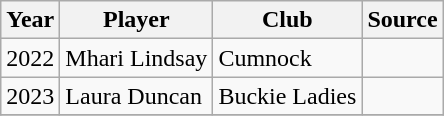<table class="wikitable sortable">
<tr>
<th>Year</th>
<th>Player</th>
<th>Club</th>
<th>Source</th>
</tr>
<tr>
<td>2022</td>
<td>Mhari Lindsay</td>
<td>Cumnock</td>
<td></td>
</tr>
<tr>
<td>2023</td>
<td>Laura Duncan</td>
<td>Buckie Ladies</td>
<td></td>
</tr>
<tr>
</tr>
</table>
